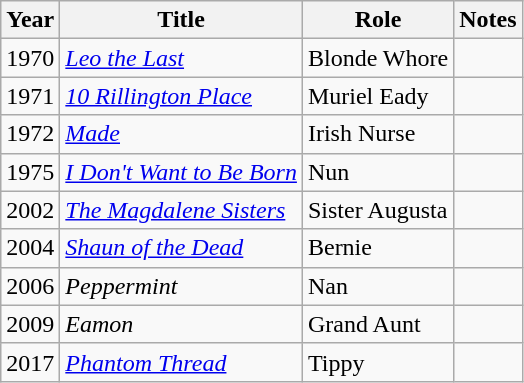<table class="wikitable">
<tr>
<th>Year</th>
<th>Title</th>
<th>Role</th>
<th>Notes</th>
</tr>
<tr>
<td>1970</td>
<td><em><a href='#'>Leo the Last</a></em></td>
<td>Blonde Whore</td>
<td></td>
</tr>
<tr>
<td>1971</td>
<td><em><a href='#'>10 Rillington Place</a></em></td>
<td>Muriel Eady</td>
<td></td>
</tr>
<tr>
<td>1972</td>
<td><em><a href='#'>Made</a></em></td>
<td>Irish Nurse</td>
<td></td>
</tr>
<tr>
<td>1975</td>
<td><em><a href='#'>I Don't Want to Be Born</a></em></td>
<td>Nun</td>
<td></td>
</tr>
<tr>
<td>2002</td>
<td><em><a href='#'>The Magdalene Sisters</a></em></td>
<td>Sister Augusta</td>
<td></td>
</tr>
<tr>
<td>2004</td>
<td><em><a href='#'>Shaun of the Dead</a></em></td>
<td>Bernie</td>
<td></td>
</tr>
<tr>
<td>2006</td>
<td><em>Peppermint</em></td>
<td>Nan</td>
<td></td>
</tr>
<tr>
<td>2009</td>
<td><em>Eamon</em></td>
<td>Grand Aunt</td>
<td></td>
</tr>
<tr>
<td>2017</td>
<td><em><a href='#'>Phantom Thread</a></em></td>
<td>Tippy</td>
<td></td>
</tr>
</table>
